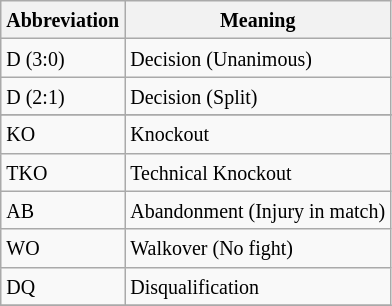<table class="wikitable">
<tr>
<th><small>Abbreviation</small></th>
<th><small>Meaning</small></th>
</tr>
<tr>
<td><small>D (3:0)</small></td>
<td><small>Decision (Unanimous)</small></td>
</tr>
<tr>
<td><small>D (2:1)</small></td>
<td><small>Decision (Split)</small></td>
</tr>
<tr>
</tr>
<tr>
<td><small>KO</small></td>
<td><small>Knockout</small></td>
</tr>
<tr>
<td><small>TKO</small></td>
<td><small>Technical Knockout</small></td>
</tr>
<tr>
<td><small>AB</small></td>
<td><small>Abandonment (Injury in match)</small></td>
</tr>
<tr>
<td><small>WO</small></td>
<td><small>Walkover (No fight)</small></td>
</tr>
<tr>
<td><small>DQ</small></td>
<td><small>Disqualification</small></td>
</tr>
<tr>
</tr>
</table>
